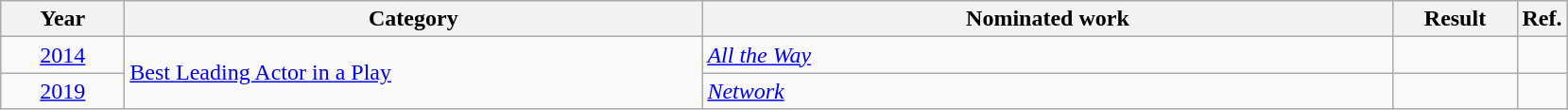<table class=wikitable>
<tr>
<th scope="col" style="width:5em;">Year</th>
<th scope="col" style="width:25em;">Category</th>
<th scope="col" style="width:30em;">Nominated work</th>
<th scope="col" style="width:5em;">Result</th>
<th>Ref.</th>
</tr>
<tr>
<td style="text-align:center;"><a href='#'>2014</a></td>
<td rowspan=2><a href='#'>Best Leading Actor in a Play</a></td>
<td><em><a href='#'>All the Way</a></em></td>
<td></td>
<td style="text-align:center;"></td>
</tr>
<tr>
<td style="text-align:center;"><a href='#'>2019</a></td>
<td><em><a href='#'>Network</a></em></td>
<td></td>
<td style="text-align:center;"></td>
</tr>
</table>
